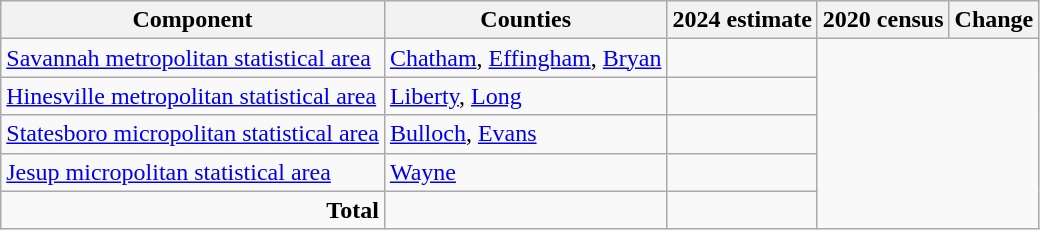<table class="wikitable sortable">
<tr>
<th>Component</th>
<th>Counties</th>
<th>2024 estimate</th>
<th>2020 census</th>
<th>Change</th>
</tr>
<tr>
<td><a href='#'>Savannah metropolitan statistical area</a></td>
<td><a href='#'>Chatham</a>, <a href='#'>Effingham</a>, <a href='#'>Bryan</a></td>
<td></td>
</tr>
<tr>
<td><a href='#'>Hinesville metropolitan statistical area</a></td>
<td><a href='#'>Liberty</a>, <a href='#'>Long</a></td>
<td></td>
</tr>
<tr>
<td><a href='#'>Statesboro micropolitan statistical area</a></td>
<td><a href='#'>Bulloch</a>, <a href='#'>Evans</a></td>
<td></td>
</tr>
<tr>
<td><a href='#'>Jesup micropolitan statistical area</a></td>
<td><a href='#'>Wayne</a></td>
<td></td>
</tr>
<tr class=sortbottom>
<td align=right><strong>Total</strong></td>
<td></td>
<td></td>
</tr>
</table>
